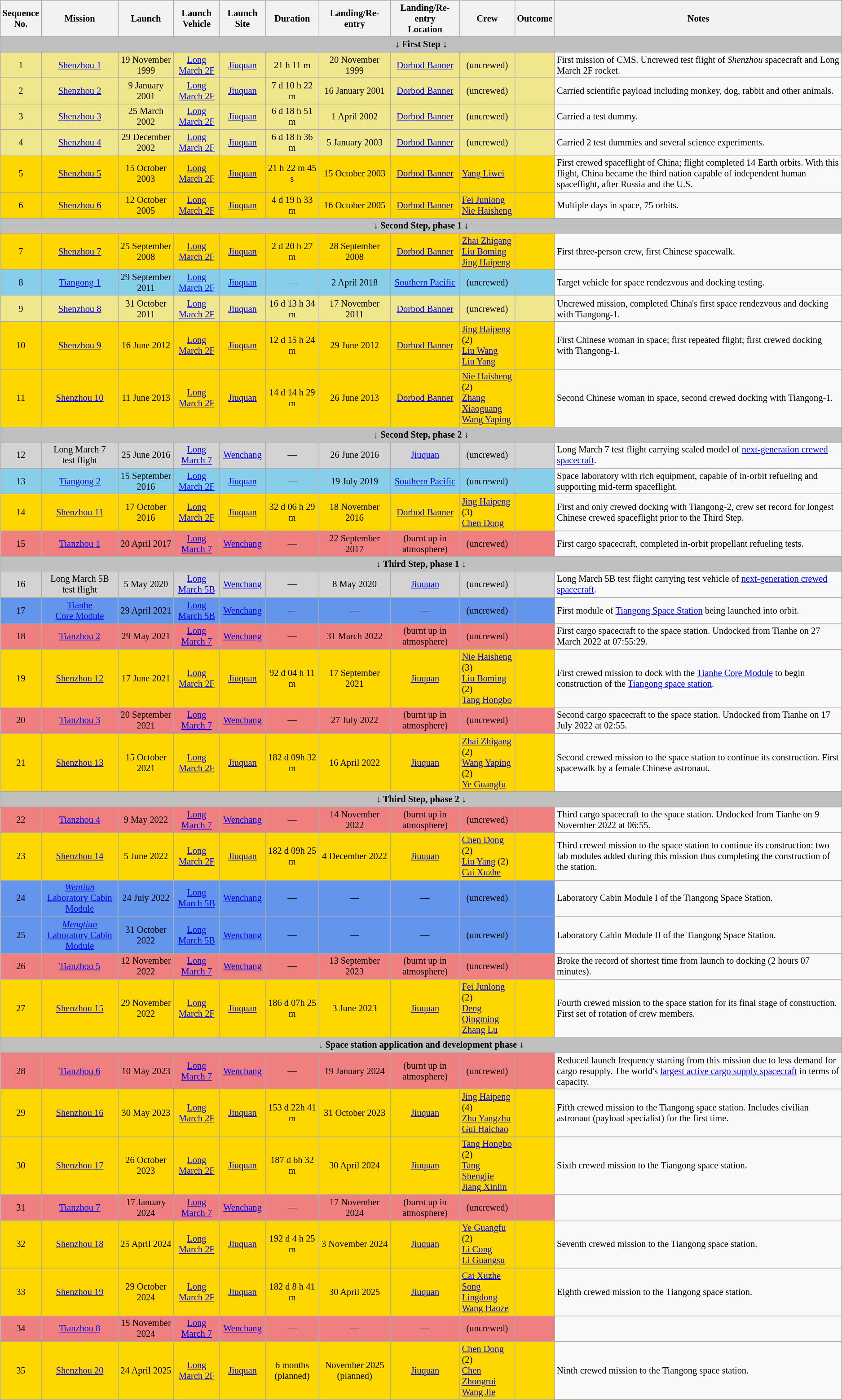<table class="wikitable sticky-header nowraplinks" style="text-align:center; font-size:85%;">
<tr>
<th>Sequence<br>No.</th>
<th>Mission</th>
<th>Launch</th>
<th>Launch Vehicle</th>
<th>Launch Site</th>
<th>Duration</th>
<th>Landing/Re-entry</th>
<th>Landing/Re-entry<br>Location</th>
<th>Crew</th>
<th>Outcome</th>
<th>Notes</th>
</tr>
<tr>
<td colspan="11" style="background:silver;text-align:center"><strong>↓ First Step ↓</strong></td>
</tr>
<tr style="background:Khaki;">
<td>1</td>
<td><a href='#'>Shenzhou 1</a></td>
<td>19 November 1999</td>
<td><a href='#'>Long March 2F</a></td>
<td><a href='#'>Jiuquan</a></td>
<td>21 h 11 m</td>
<td>20 November 1999</td>
<td><a href='#'>Dorbod Banner</a></td>
<td>(uncrewed)</td>
<td></td>
<td style="background:#F9F9F9;text-align:left">First mission of CMS. Uncrewed test flight of <em>Shenzhou</em> spacecraft and Long March 2F rocket.</td>
</tr>
<tr style="background:Khaki;">
<td>2</td>
<td><a href='#'>Shenzhou 2</a></td>
<td>9 January 2001</td>
<td><a href='#'>Long March 2F</a></td>
<td><a href='#'>Jiuquan</a></td>
<td>7 d 10 h 22 m</td>
<td>16 January 2001</td>
<td><a href='#'>Dorbod Banner</a></td>
<td>(uncrewed)</td>
<td></td>
<td style="background:#F9F9F9;text-align:left">Carried scientific payload including monkey, dog, rabbit and other animals.</td>
</tr>
<tr style="background:Khaki;">
<td>3</td>
<td><a href='#'>Shenzhou 3</a></td>
<td>25 March 2002</td>
<td><a href='#'>Long March 2F</a></td>
<td><a href='#'>Jiuquan</a></td>
<td>6 d 18 h 51 m</td>
<td>1 April 2002</td>
<td><a href='#'>Dorbod Banner</a></td>
<td>(uncrewed)</td>
<td></td>
<td style="background:#F9F9F9;text-align:left">Carried a test dummy.</td>
</tr>
<tr style="background:Khaki;">
<td>4</td>
<td><a href='#'>Shenzhou 4</a></td>
<td>29 December 2002</td>
<td><a href='#'>Long March 2F</a></td>
<td><a href='#'>Jiuquan</a></td>
<td>6 d 18 h 36 m</td>
<td>5 January 2003</td>
<td><a href='#'>Dorbod Banner</a></td>
<td>(uncrewed)</td>
<td></td>
<td style="background:#F9F9F9;text-align:left">Carried 2 test dummies and several science experiments.</td>
</tr>
<tr style="background:Gold;">
<td>5</td>
<td><a href='#'>Shenzhou 5</a></td>
<td>15 October 2003</td>
<td><a href='#'>Long March 2F</a></td>
<td><a href='#'>Jiuquan</a></td>
<td>21 h 22 m 45 s</td>
<td>15 October 2003</td>
<td><a href='#'>Dorbod Banner</a></td>
<td style="text-align:left"> <a href='#'>Yang Liwei</a></td>
<td></td>
<td style="background:#F9F9F9;text-align:left">First crewed spaceflight of China; flight completed 14 Earth orbits. With this flight, China became the third nation capable of independent human spaceflight, after Russia and the U.S.</td>
</tr>
<tr style="background:Gold;">
<td>6</td>
<td><a href='#'>Shenzhou 6</a></td>
<td>12 October 2005</td>
<td><a href='#'>Long March 2F</a></td>
<td><a href='#'>Jiuquan</a></td>
<td>4 d 19 h 33 m</td>
<td>16 October 2005</td>
<td><a href='#'>Dorbod Banner</a></td>
<td style="text-align:left"> <a href='#'>Fei Junlong</a> <br>  <a href='#'>Nie Haisheng</a></td>
<td></td>
<td style="background:#F9F9F9;text-align:left">Multiple days in space, 75 orbits.</td>
</tr>
<tr>
<td colspan="11" style="background:silver;text-align:center"><strong>↓ Second Step, phase 1 ↓</strong></td>
</tr>
<tr style="background:Gold;">
<td>7</td>
<td><a href='#'>Shenzhou 7</a></td>
<td>25 September 2008</td>
<td><a href='#'>Long March 2F</a></td>
<td><a href='#'>Jiuquan</a></td>
<td>2 d 20 h 27 m</td>
<td>28 September 2008</td>
<td><a href='#'>Dorbod Banner</a></td>
<td style="text-align:left"> <a href='#'>Zhai Zhigang</a><br>  <a href='#'>Liu Boming</a><br>  <a href='#'>Jing Haipeng</a></td>
<td></td>
<td style="background:#F9F9F9;text-align:left">First three-person crew, first Chinese spacewalk.</td>
</tr>
<tr style="background:SkyBlue;">
<td>8</td>
<td><a href='#'>Tiangong 1</a></td>
<td>29 September 2011</td>
<td><a href='#'>Long March 2F</a></td>
<td><a href='#'>Jiuquan</a></td>
<td>—</td>
<td>2 April 2018</td>
<td><a href='#'>Southern Pacific</a></td>
<td>(uncrewed)</td>
<td></td>
<td style="background:#F9F9F9;text-align:left">Target vehicle for space rendezvous and docking testing.</td>
</tr>
<tr style="background:Khaki;">
<td>9</td>
<td><a href='#'>Shenzhou 8</a></td>
<td>31 October 2011</td>
<td><a href='#'>Long March 2F</a></td>
<td><a href='#'>Jiuquan</a></td>
<td>16 d 13 h 34 m</td>
<td>17 November 2011</td>
<td><a href='#'>Dorbod Banner</a></td>
<td>(uncrewed)</td>
<td></td>
<td style="background:#F9F9F9;text-align:left">Uncrewed mission, completed China's first space rendezvous and docking with Tiangong-1.</td>
</tr>
<tr style="background:Gold;">
<td>10</td>
<td><a href='#'>Shenzhou 9</a></td>
<td>16 June 2012</td>
<td><a href='#'>Long March 2F</a></td>
<td><a href='#'>Jiuquan</a></td>
<td>12 d 15 h 24 m</td>
<td>29 June 2012</td>
<td><a href='#'>Dorbod Banner</a></td>
<td style="text-align:left"> <a href='#'>Jing Haipeng</a> (2)<br>  <a href='#'>Liu Wang</a><br>  <a href='#'>Liu Yang</a></td>
<td></td>
<td style="background:#F9F9F9;text-align:left">First Chinese woman in space; first repeated flight; first crewed docking with Tiangong-1.</td>
</tr>
<tr style="background:Gold;">
<td>11</td>
<td><a href='#'>Shenzhou 10</a></td>
<td>11 June 2013</td>
<td><a href='#'>Long March 2F</a></td>
<td><a href='#'>Jiuquan</a></td>
<td>14 d 14 h 29 m</td>
<td>26 June 2013</td>
<td><a href='#'>Dorbod Banner</a></td>
<td style="text-align:left"> <a href='#'>Nie Haisheng</a> (2)<br>  <a href='#'>Zhang Xiaoguang</a><br>  <a href='#'>Wang Yaping</a></td>
<td></td>
<td style="background:#F9F9F9;text-align:left">Second Chinese woman in space, second crewed docking with Tiangong-1.</td>
</tr>
<tr>
<td colspan="11" style="background:silver;text-align:center"><strong>↓ Second Step, phase 2 ↓</strong></td>
</tr>
<tr style="background:LightGray;">
<td>12</td>
<td style="white-space: nowrap;">Long March 7<br>test flight</td>
<td>25 June 2016</td>
<td><a href='#'>Long March 7</a></td>
<td><a href='#'>Wenchang</a></td>
<td>—</td>
<td>26 June 2016</td>
<td><a href='#'>Jiuquan</a></td>
<td>(uncrewed)</td>
<td></td>
<td style="background:#F9F9F9;text-align:left">Long March 7 test flight carrying scaled model of <a href='#'>next-generation crewed spacecraft</a>.</td>
</tr>
<tr style="background:SkyBlue;">
<td>13</td>
<td><a href='#'>Tiangong 2</a></td>
<td>15 September 2016</td>
<td><a href='#'>Long March 2F</a></td>
<td><a href='#'>Jiuquan</a></td>
<td>—</td>
<td>19 July 2019</td>
<td><a href='#'>Southern Pacific</a></td>
<td>(uncrewed)</td>
<td></td>
<td style="background:#F9F9F9;text-align:left">Space laboratory with rich equipment, capable of in-orbit refueling and supporting mid-term spaceflight.</td>
</tr>
<tr style="background:Gold;">
<td>14</td>
<td><a href='#'>Shenzhou 11</a></td>
<td>17 October 2016</td>
<td><a href='#'>Long March 2F</a></td>
<td><a href='#'>Jiuquan</a></td>
<td>32 d 06 h 29 m</td>
<td>18 November 2016</td>
<td><a href='#'>Dorbod Banner</a></td>
<td style="text-align:left"> <a href='#'>Jing Haipeng</a> (3)<br>  <a href='#'>Chen Dong</a></td>
<td></td>
<td style="background:#F9F9F9;text-align:left">First and only crewed docking with Tiangong-2, crew set record for longest Chinese crewed spaceflight prior to the Third Step.</td>
</tr>
<tr style="background:LightCoral;">
<td>15</td>
<td><a href='#'>Tianzhou 1</a></td>
<td>20 April 2017</td>
<td><a href='#'>Long March 7</a></td>
<td><a href='#'>Wenchang</a></td>
<td>—</td>
<td>22 September 2017</td>
<td>(burnt up in atmosphere)</td>
<td>(uncrewed)</td>
<td></td>
<td style="background:#F9F9F9;text-align:left">First cargo spacecraft, completed in-orbit propellant refueling tests.</td>
</tr>
<tr>
<td colspan="11" style="background:silver;text-align:center"><strong>↓ Third Step, phase 1 ↓</strong></td>
</tr>
<tr style="background:LightGray;">
<td>16</td>
<td style="white-space: nowrap;">Long March 5B<br>test flight</td>
<td>5 May 2020</td>
<td><a href='#'>Long March 5B</a></td>
<td><a href='#'>Wenchang</a></td>
<td>—</td>
<td>8 May 2020</td>
<td><a href='#'>Jiuquan</a></td>
<td>(uncrewed)</td>
<td></td>
<td style="background:#F9F9F9;text-align:left">Long March 5B test flight carrying test vehicle of <a href='#'>next-generation crewed spacecraft</a>.</td>
</tr>
<tr style="background:CornflowerBlue;">
<td>17</td>
<td><a href='#'>Tianhe<br>Core Module</a></td>
<td>29 April 2021</td>
<td><a href='#'>Long March 5B</a></td>
<td><a href='#'>Wenchang</a></td>
<td>—</td>
<td>—</td>
<td>—</td>
<td>(uncrewed)</td>
<td></td>
<td style="background:#F9F9F9;text-align:left">First module of <a href='#'>Tiangong Space Station</a> being launched into orbit.</td>
</tr>
<tr style="background:LightCoral;">
<td>18</td>
<td><a href='#'>Tianzhou 2</a></td>
<td>29 May 2021</td>
<td><a href='#'>Long March 7</a></td>
<td><a href='#'>Wenchang</a></td>
<td>—</td>
<td>31 March 2022</td>
<td>(burnt up in atmosphere)</td>
<td>(uncrewed)</td>
<td></td>
<td style="background:#F9F9F9;text-align:left">First cargo spacecraft to the space station. Undocked from Tianhe on 27 March 2022 at 07:55:29.</td>
</tr>
<tr style="background:Gold;">
<td>19</td>
<td><a href='#'>Shenzhou 12</a></td>
<td>17 June 2021</td>
<td><a href='#'>Long March 2F</a></td>
<td><a href='#'>Jiuquan</a></td>
<td>92 d 04 h 11 m</td>
<td>17 September 2021</td>
<td><a href='#'>Jiuquan</a></td>
<td style="text-align:left"> <a href='#'>Nie Haisheng</a> (3)<br>  <a href='#'>Liu Boming</a> (2)<br>  <a href='#'>Tang Hongbo</a></td>
<td></td>
<td style="background:#F9F9F9;text-align:left">First crewed mission to dock with the <a href='#'>Tianhe Core Module</a> to begin construction of the <a href='#'>Tiangong space station</a>.</td>
</tr>
<tr style="background:LightCoral;">
<td>20</td>
<td><a href='#'>Tianzhou 3</a></td>
<td>20 September 2021</td>
<td><a href='#'>Long March 7</a></td>
<td><a href='#'>Wenchang</a></td>
<td>—</td>
<td>27 July 2022</td>
<td>(burnt up in atmosphere)</td>
<td>(uncrewed)</td>
<td></td>
<td style="background:#F9F9F9; text-align:left">Second cargo spacecraft to the space station. Undocked from Tianhe on 17 July 2022 at 02:55.</td>
</tr>
<tr style="background:Gold;">
<td>21</td>
<td><a href='#'>Shenzhou 13</a></td>
<td>15 October 2021</td>
<td><a href='#'>Long March 2F</a></td>
<td><a href='#'>Jiuquan</a></td>
<td>182 d 09h 32 m</td>
<td>16 April 2022</td>
<td><a href='#'>Jiuquan</a></td>
<td style="text-align:left"> <a href='#'>Zhai Zhigang</a> (2)<br>  <a href='#'>Wang Yaping</a> (2)<br>  <a href='#'>Ye Guangfu</a></td>
<td></td>
<td style="background:#F9F9F9; text-align:left">Second crewed mission to the space station to continue its construction. First spacewalk by a female Chinese astronaut.</td>
</tr>
<tr>
<td colspan="11" style="background:silver;text-align:center"><strong>↓ Third Step, phase 2 ↓</strong></td>
</tr>
<tr style="background:LightCoral;">
<td>22</td>
<td><a href='#'>Tianzhou 4</a></td>
<td>9 May 2022</td>
<td><a href='#'>Long March 7</a></td>
<td><a href='#'>Wenchang</a></td>
<td>—</td>
<td>14 November 2022</td>
<td>(burnt up in atmosphere)</td>
<td>(uncrewed)</td>
<td></td>
<td style="background:#F9F9F9; text-align:left">Third cargo spacecraft to the space station. Undocked from Tianhe on 9 November 2022 at 06:55.</td>
</tr>
<tr style="background:Gold;">
<td>23</td>
<td><a href='#'>Shenzhou 14</a></td>
<td>5 June 2022</td>
<td><a href='#'>Long March 2F</a></td>
<td><a href='#'>Jiuquan</a></td>
<td>182 d 09h 25 m</td>
<td>4 December 2022</td>
<td><a href='#'>Jiuquan</a></td>
<td style="text-align:left"> <a href='#'>Chen Dong</a> (2)<br>  <a href='#'>Liu Yang</a> (2)<br>  <a href='#'>Cai Xuzhe</a></td>
<td></td>
<td style="background:#F9F9F9; text-align:left">Third crewed mission to the space station to continue its construction: two lab modules added during this mission thus completing the construction of the station.</td>
</tr>
<tr style="background:CornflowerBlue;">
<td>24</td>
<td><a href='#'><em>Wentian</em><br>Laboratory Cabin Module</a></td>
<td>24 July 2022</td>
<td><a href='#'>Long March 5B</a></td>
<td><a href='#'>Wenchang</a></td>
<td>—</td>
<td>—</td>
<td>—</td>
<td>(uncrewed)</td>
<td></td>
<td style="background:#F9F9F9; text-align:left">Laboratory Cabin Module I of the Tiangong Space Station.</td>
</tr>
<tr style="background:CornflowerBlue;">
<td>25</td>
<td><a href='#'><em>Mengtian</em><br>Laboratory Cabin Module</a></td>
<td>31 October 2022</td>
<td><a href='#'>Long March 5B</a></td>
<td><a href='#'>Wenchang</a></td>
<td>—</td>
<td>—</td>
<td>—</td>
<td>(uncrewed)</td>
<td></td>
<td style="background:#F9F9F9; text-align:left">Laboratory Cabin Module II of the Tiangong Space Station.</td>
</tr>
<tr style="background:LightCoral;">
<td>26</td>
<td><a href='#'>Tianzhou 5</a></td>
<td>12 November 2022</td>
<td><a href='#'>Long March 7</a></td>
<td><a href='#'>Wenchang</a></td>
<td>—</td>
<td>13 September 2023</td>
<td>(burnt up in atmosphere)</td>
<td>(uncrewed)</td>
<td></td>
<td style="background:#F9F9F9; text-align:left">Broke the record of shortest time from launch to docking (2 hours 07 minutes).</td>
</tr>
<tr style="background:Gold;">
<td>27</td>
<td><a href='#'>Shenzhou 15</a></td>
<td>29 November 2022</td>
<td><a href='#'>Long March 2F</a></td>
<td><a href='#'>Jiuquan</a></td>
<td>186 d 07h 25 m</td>
<td>3 June 2023</td>
<td><a href='#'>Jiuquan</a></td>
<td style="text-align:left"> <a href='#'>Fei Junlong</a> (2)<br>  <a href='#'>Deng Qingming</a><br>  <a href='#'>Zhang Lu</a></td>
<td></td>
<td style="background:#F9F9F9; text-align:left">Fourth crewed mission to the space station for its final stage of construction. First set of rotation of crew members.</td>
</tr>
<tr>
<td colspan="11" style="background:silver;text-align:center"><strong>↓ Space station application and development phase ↓</strong></td>
</tr>
<tr style="background:LightCoral;">
<td>28</td>
<td><a href='#'>Tianzhou 6</a></td>
<td>10 May 2023</td>
<td><a href='#'>Long March 7</a></td>
<td><a href='#'>Wenchang</a></td>
<td>—</td>
<td>19 January 2024</td>
<td>(burnt up in atmosphere)</td>
<td>(uncrewed)</td>
<td></td>
<td style="background:#F9F9F9; text-align:left">Reduced launch frequency starting from this mission due to less demand for cargo resupply. The world's <a href='#'>largest active cargo supply spacecraft</a> in terms of capacity.</td>
</tr>
<tr style="background:Gold;">
<td>29</td>
<td><a href='#'>Shenzhou 16</a></td>
<td>30 May 2023</td>
<td><a href='#'>Long March 2F</a></td>
<td><a href='#'>Jiuquan</a></td>
<td>153 d 22h 41 m</td>
<td>31 October 2023</td>
<td><a href='#'>Jiuquan</a></td>
<td style="text-align:left"> <a href='#'>Jing Haipeng</a> (4)<br>  <a href='#'>Zhu Yangzhu</a><br>  <a href='#'>Gui Haichao</a></td>
<td></td>
<td style="background:#F9F9F9; text-align:left">Fifth crewed mission to the Tiangong space station. Includes civilian astronaut (payload specialist) for the first time.</td>
</tr>
<tr style="background:Gold;">
<td>30</td>
<td><a href='#'>Shenzhou 17</a></td>
<td>26 October 2023</td>
<td><a href='#'>Long March 2F</a></td>
<td><a href='#'>Jiuquan</a></td>
<td>187 d 6h 32 m</td>
<td>30 April 2024</td>
<td><a href='#'>Jiuquan</a></td>
<td style="text-align:left"> <a href='#'>Tang Hongbo</a> (2)<br>  <a href='#'>Tang Shengjie</a><br>  <a href='#'>Jiang Xinlin</a></td>
<td></td>
<td style="background:#F9F9F9; text-align:left">Sixth crewed mission to the Tiangong space station.</td>
</tr>
<tr style="background:LightCoral;">
<td>31</td>
<td><a href='#'>Tianzhou 7</a></td>
<td>17 January 2024</td>
<td><a href='#'>Long March 7</a></td>
<td><a href='#'>Wenchang</a></td>
<td>—</td>
<td>17 November 2024</td>
<td>(burnt up in atmosphere)</td>
<td>(uncrewed)</td>
<td></td>
<td style="background:#F9F9F9; text-align:left"></td>
</tr>
<tr style="background:Gold;">
<td>32</td>
<td><a href='#'>Shenzhou 18</a></td>
<td>25 April 2024</td>
<td><a href='#'>Long March 2F</a></td>
<td><a href='#'>Jiuquan</a></td>
<td>192 d 4 h 25 m</td>
<td>3 November 2024</td>
<td><a href='#'>Jiuquan</a></td>
<td style="text-align:left"> <a href='#'>Ye Guangfu</a> (2)<br>  <a href='#'>Li Cong</a><br>  <a href='#'>Li Guangsu</a></td>
<td></td>
<td style="background:#F9F9F9; text-align:left">Seventh crewed mission to the Tiangong space station.</td>
</tr>
<tr style="background:Gold;">
<td>33</td>
<td><a href='#'>Shenzhou 19</a></td>
<td>29 October 2024</td>
<td><a href='#'>Long March 2F</a></td>
<td><a href='#'>Jiuquan</a></td>
<td>182 d 8 h 41 m</td>
<td>30 April 2025</td>
<td><a href='#'>Jiuquan</a></td>
<td style="text-align:left"> <a href='#'>Cai Xuzhe</a><br>  <a href='#'>Song Lingdong</a><br>  <a href='#'>Wang Haoze</a></td>
<td></td>
<td style="background:#F9F9F9; text-align:left">Eighth crewed mission to the Tiangong space station.</td>
</tr>
<tr style="background:LightCoral;">
<td>34</td>
<td><a href='#'>Tianzhou 8</a></td>
<td>15 November 2024</td>
<td><a href='#'>Long March 7</a></td>
<td><a href='#'>Wenchang</a></td>
<td>—</td>
<td>—</td>
<td>—</td>
<td>(uncrewed)</td>
<td></td>
<td style="background:#F9F9F9; text-align:left"></td>
</tr>
<tr style="background:Gold;">
<td>35</td>
<td><a href='#'>Shenzhou 20</a></td>
<td>24 April 2025</td>
<td><a href='#'>Long March 2F</a></td>
<td><a href='#'>Jiuquan</a></td>
<td>6 months (planned)</td>
<td>November 2025 (planned)</td>
<td><a href='#'>Jiuquan</a></td>
<td style="text-align:left"> <a href='#'>Chen Dong</a> (2)<br>  <a href='#'>Chen Zhongrui</a> <br>  <a href='#'>Wang Jie</a></td>
<td></td>
<td style="background:#F9F9F9; text-align:left">Ninth crewed mission to the Tiangong space station.</td>
</tr>
</table>
